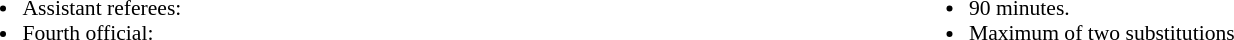<table style="width:100%; font-size:90%">
<tr>
<td style="width:50%; vertical-align:top"><br><ul><li>Assistant referees:</li><li>Fourth official:</li></ul></td>
<td style="width:50%; vertical-align:top"><br><ul><li>90 minutes.</li><li>Maximum of two substitutions</li></ul></td>
</tr>
</table>
